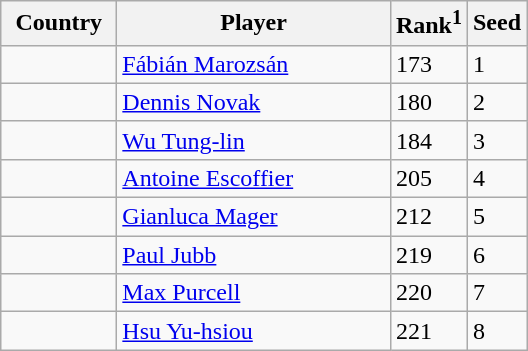<table class="sortable wikitable">
<tr>
<th width="70">Country</th>
<th width="175">Player</th>
<th>Rank<sup>1</sup></th>
<th>Seed</th>
</tr>
<tr>
<td></td>
<td><a href='#'>Fábián Marozsán</a></td>
<td>173</td>
<td>1</td>
</tr>
<tr>
<td></td>
<td><a href='#'>Dennis Novak</a></td>
<td>180</td>
<td>2</td>
</tr>
<tr>
<td></td>
<td><a href='#'>Wu Tung-lin</a></td>
<td>184</td>
<td>3</td>
</tr>
<tr>
<td></td>
<td><a href='#'>Antoine Escoffier</a></td>
<td>205</td>
<td>4</td>
</tr>
<tr>
<td></td>
<td><a href='#'>Gianluca Mager</a></td>
<td>212</td>
<td>5</td>
</tr>
<tr>
<td></td>
<td><a href='#'>Paul Jubb</a></td>
<td>219</td>
<td>6</td>
</tr>
<tr>
<td></td>
<td><a href='#'>Max Purcell</a></td>
<td>220</td>
<td>7</td>
</tr>
<tr>
<td></td>
<td><a href='#'>Hsu Yu-hsiou</a></td>
<td>221</td>
<td>8</td>
</tr>
</table>
